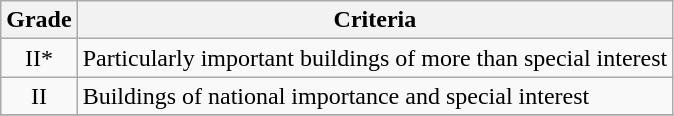<table class="wikitable" border="1">
<tr>
<th>Grade</th>
<th>Criteria</th>
</tr>
<tr>
<td align="center" >II*</td>
<td>Particularly important buildings of more than special interest</td>
</tr>
<tr>
<td align="center" >II</td>
<td>Buildings of national importance and special interest</td>
</tr>
<tr>
</tr>
</table>
